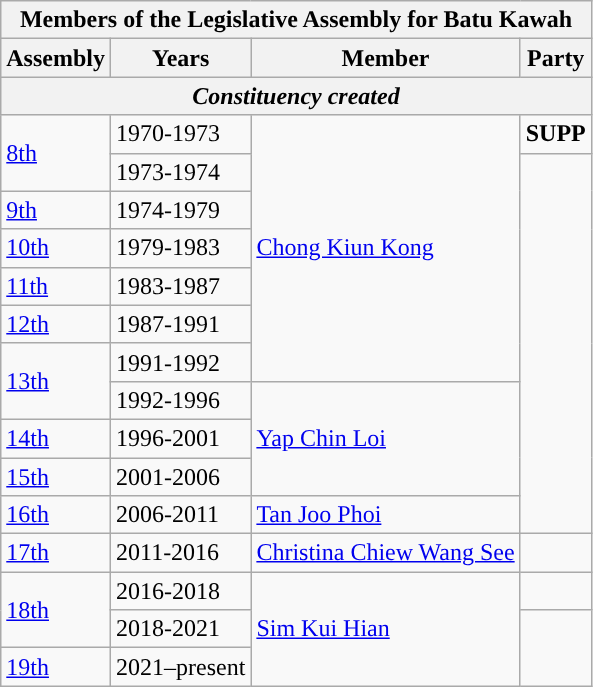<table class=wikitable>
<tr>
<th colspan="4">Members of the Legislative Assembly for Batu Kawah</th>
</tr>
<tr>
<th>Assembly</th>
<th>Years</th>
<th>Member</th>
<th>Party</th>
</tr>
<tr>
<th colspan=4 align=center><em>Constituency created</em></th>
</tr>
<tr>
<td rowspan=2><a href='#'>8th</a></td>
<td>1970-1973</td>
<td rowspan=7><a href='#'>Chong Kiun Kong</a></td>
<td><strong>SUPP</strong></td>
</tr>
<tr>
<td>1973-1974</td>
<td rowspan=10></td>
</tr>
<tr>
<td><a href='#'>9th</a></td>
<td>1974-1979</td>
</tr>
<tr>
<td><a href='#'>10th</a></td>
<td>1979-1983</td>
</tr>
<tr>
<td><a href='#'>11th</a></td>
<td>1983-1987</td>
</tr>
<tr>
<td><a href='#'>12th</a></td>
<td>1987-1991</td>
</tr>
<tr>
<td rowspan=2><a href='#'>13th</a></td>
<td>1991-1992</td>
</tr>
<tr>
<td>1992-1996</td>
<td rowspan=3><a href='#'>Yap Chin Loi</a></td>
</tr>
<tr>
<td><a href='#'>14th</a></td>
<td>1996-2001</td>
</tr>
<tr>
<td><a href='#'>15th</a></td>
<td>2001-2006</td>
</tr>
<tr>
<td><a href='#'>16th</a></td>
<td>2006-2011</td>
<td><a href='#'>Tan Joo Phoi</a></td>
</tr>
<tr>
<td><a href='#'>17th</a></td>
<td>2011-2016</td>
<td><a href='#'>Christina Chiew Wang See</a></td>
<td></td>
</tr>
<tr>
<td rowspan=2><a href='#'>18th</a></td>
<td>2016-2018</td>
<td rowspan="3"><a href='#'>Sim Kui Hian</a></td>
<td></td>
</tr>
<tr>
<td>2018-2021</td>
<td rowspan="2"></td>
</tr>
<tr>
<td><a href='#'>19th</a></td>
<td>2021–present</td>
</tr>
</table>
